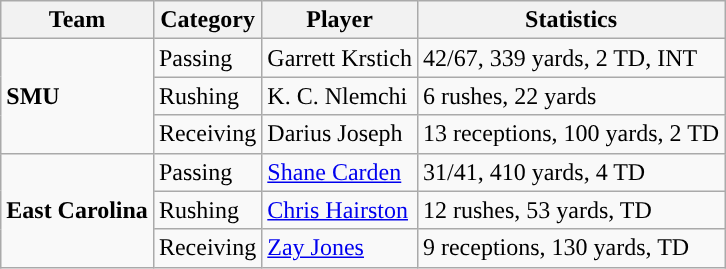<table class="wikitable" style="float: left;">
<tr>
<th>Team</th>
<th>Category</th>
<th>Player</th>
<th>Statistics</th>
</tr>
<tr>
<td rowspan=3><strong>SMU</strong></td>
<td>Passing</td>
<td>Garrett Krstich</td>
<td>42/67, 339 yards, 2 TD, INT</td>
</tr>
<tr>
<td>Rushing</td>
<td>K. C. Nlemchi</td>
<td>6 rushes, 22 yards</td>
</tr>
<tr>
<td>Receiving</td>
<td>Darius Joseph</td>
<td>13 receptions, 100 yards, 2 TD</td>
</tr>
<tr>
<td rowspan=3><strong>East Carolina</strong></td>
<td>Passing</td>
<td><a href='#'>Shane Carden</a></td>
<td>31/41, 410 yards, 4 TD</td>
</tr>
<tr>
<td>Rushing</td>
<td><a href='#'>Chris Hairston</a></td>
<td>12 rushes, 53 yards, TD</td>
</tr>
<tr>
<td>Receiving</td>
<td><a href='#'>Zay Jones</a></td>
<td>9 receptions, 130 yards, TD</td>
</tr>
</table>
